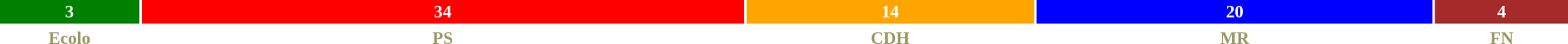<table style="width:100%; font-size:88%; text-align:center;">
<tr style="font-weight:bold">
<td style="background:green; width:8.52%; color:white">3</td>
<td style="background:red; width:36.91%; color:white">34</td>
<td style="background:orange; width:17.62%; color:white">14</td>
<td style="background:blue; width:24.29%; color:white">20</td>
<td style="background:brown; width:8.12%; color:white">4</td>
</tr>
<tr style="font-weight:bold; color:#996;">
<td>Ecolo</td>
<td>PS</td>
<td>CDH</td>
<td>MR</td>
<td>FN</td>
</tr>
</table>
